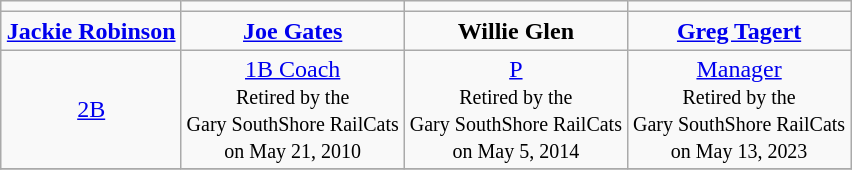<table class="wikitable" style="margin: 1em auto 1em auto; font-size: 100%; text-align:center;">
<tr>
<td></td>
<td></td>
<td></td>
<td></td>
</tr>
<tr>
<td><strong><a href='#'>Jackie Robinson</a></strong></td>
<td><strong><a href='#'>Joe Gates</a></strong></td>
<td><strong>Willie Glen</strong></td>
<td><strong><a href='#'>Greg Tagert</a></strong></td>
</tr>
<tr>
<td><a href='#'>2B</a> <br> </td>
<td><a href='#'>1B Coach</a> <br> <small>Retired by the<br>Gary SouthShore RailCats<br>on May 21, 2010</small></td>
<td><a href='#'>P</a> <br> <small>Retired by the<br>Gary SouthShore RailCats<br>on May 5, 2014</small></td>
<td><a href='#'>Manager</a> <br> <small>Retired by the<br>Gary SouthShore RailCats<br>on May 13, 2023</small></td>
</tr>
<tr>
</tr>
</table>
